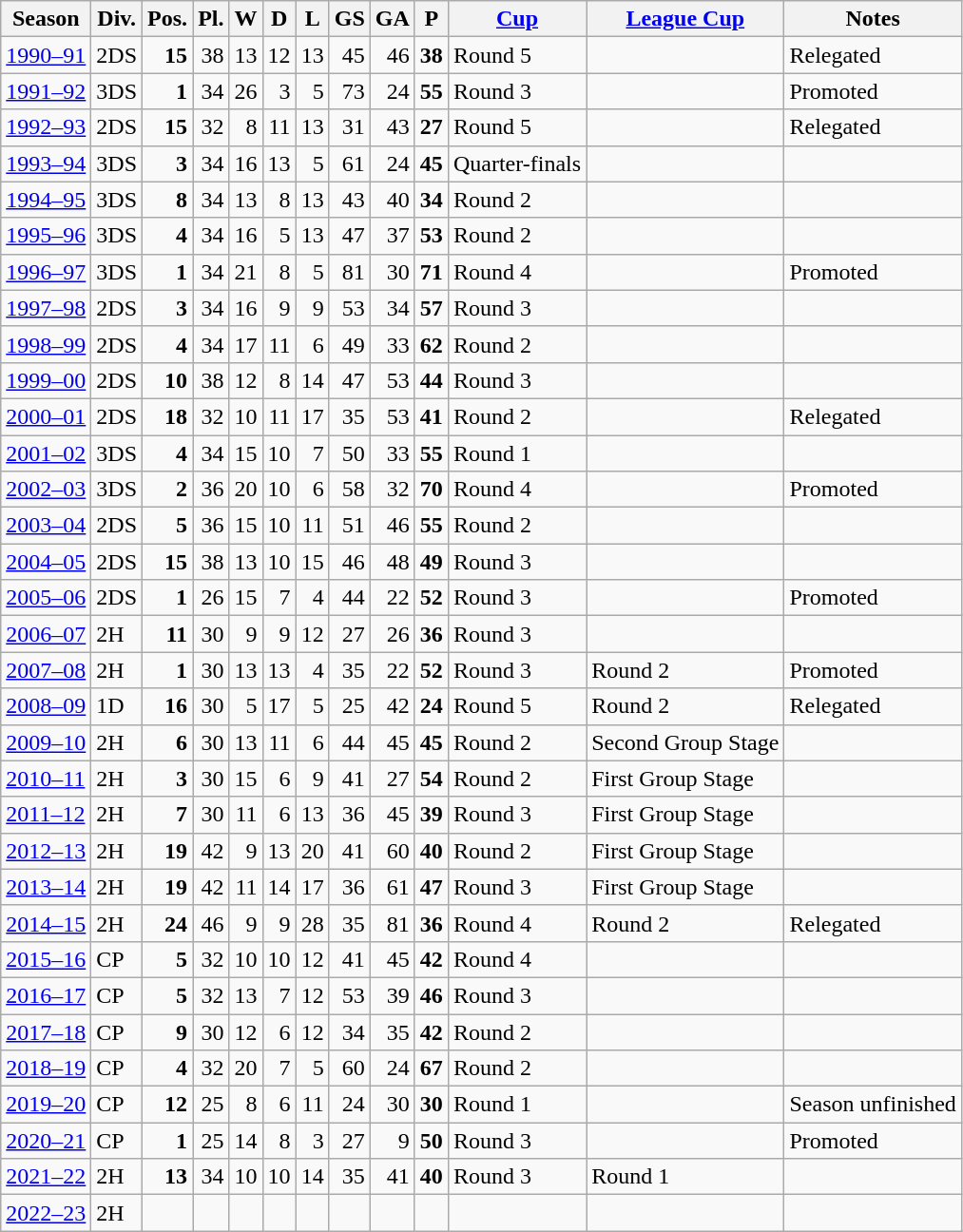<table class="wikitable">
<tr>
<th>Season</th>
<th>Div.</th>
<th>Pos.</th>
<th>Pl.</th>
<th>W</th>
<th>D</th>
<th>L</th>
<th>GS</th>
<th>GA</th>
<th>P</th>
<th><a href='#'>Cup</a></th>
<th><a href='#'>League Cup</a></th>
<th>Notes</th>
</tr>
<tr>
<td><a href='#'>1990–91</a></td>
<td>2DS</td>
<td align=right><strong>15</strong></td>
<td align=right>38</td>
<td align=right>13</td>
<td align=right>12</td>
<td align=right>13</td>
<td align=right>45</td>
<td align=right>46</td>
<td align=right><strong>38</strong></td>
<td>Round 5</td>
<td></td>
<td>Relegated</td>
</tr>
<tr>
<td><a href='#'>1991–92</a></td>
<td>3DS</td>
<td align=right><strong>1</strong></td>
<td align=right>34</td>
<td align=right>26</td>
<td align=right>3</td>
<td align=right>5</td>
<td align=right>73</td>
<td align=right>24</td>
<td align=right><strong>55</strong></td>
<td>Round 3</td>
<td></td>
<td>Promoted</td>
</tr>
<tr>
<td><a href='#'>1992–93</a></td>
<td>2DS</td>
<td align=right><strong>15</strong></td>
<td align=right>32</td>
<td align=right>8</td>
<td align=right>11</td>
<td align=right>13</td>
<td align=right>31</td>
<td align=right>43</td>
<td align=right><strong>27</strong></td>
<td>Round 5</td>
<td></td>
<td>Relegated</td>
</tr>
<tr>
<td><a href='#'>1993–94</a></td>
<td>3DS</td>
<td align=right><strong>3</strong></td>
<td align=right>34</td>
<td align=right>16</td>
<td align=right>13</td>
<td align=right>5</td>
<td align=right>61</td>
<td align=right>24</td>
<td align=right><strong>45</strong></td>
<td>Quarter-finals</td>
<td></td>
<td></td>
</tr>
<tr>
<td><a href='#'>1994–95</a></td>
<td>3DS</td>
<td align=right><strong>8</strong></td>
<td align=right>34</td>
<td align=right>13</td>
<td align=right>8</td>
<td align=right>13</td>
<td align=right>43</td>
<td align=right>40</td>
<td align=right><strong>34</strong></td>
<td>Round 2</td>
<td></td>
<td></td>
</tr>
<tr>
<td><a href='#'>1995–96</a></td>
<td>3DS</td>
<td align=right><strong>4</strong></td>
<td align=right>34</td>
<td align=right>16</td>
<td align=right>5</td>
<td align=right>13</td>
<td align=right>47</td>
<td align=right>37</td>
<td align=right><strong>53</strong></td>
<td>Round 2</td>
<td></td>
<td></td>
</tr>
<tr>
<td><a href='#'>1996–97</a></td>
<td>3DS</td>
<td align=right><strong>1</strong></td>
<td align=right>34</td>
<td align=right>21</td>
<td align=right>8</td>
<td align=right>5</td>
<td align=right>81</td>
<td align=right>30</td>
<td align=right><strong>71</strong></td>
<td>Round 4</td>
<td></td>
<td>Promoted</td>
</tr>
<tr>
<td><a href='#'>1997–98</a></td>
<td>2DS</td>
<td align=right><strong>3</strong></td>
<td align=right>34</td>
<td align=right>16</td>
<td align=right>9</td>
<td align=right>9</td>
<td align=right>53</td>
<td align=right>34</td>
<td align=right><strong>57</strong></td>
<td>Round 3</td>
<td></td>
<td></td>
</tr>
<tr>
<td><a href='#'>1998–99</a></td>
<td>2DS</td>
<td align=right><strong>4</strong></td>
<td align=right>34</td>
<td align=right>17</td>
<td align=right>11</td>
<td align=right>6</td>
<td align=right>49</td>
<td align=right>33</td>
<td align=right><strong>62</strong></td>
<td>Round 2</td>
<td></td>
<td></td>
</tr>
<tr>
<td><a href='#'>1999–00</a></td>
<td>2DS</td>
<td align=right><strong>10</strong></td>
<td align=right>38</td>
<td align=right>12</td>
<td align=right>8</td>
<td align=right>14</td>
<td align=right>47</td>
<td align=right>53</td>
<td align=right><strong>44</strong></td>
<td>Round 3</td>
<td></td>
<td></td>
</tr>
<tr>
<td><a href='#'>2000–01</a></td>
<td>2DS</td>
<td align=right><strong>18</strong></td>
<td align=right>32</td>
<td align=right>10</td>
<td align=right>11</td>
<td align=right>17</td>
<td align=right>35</td>
<td align=right>53</td>
<td align=right><strong>41</strong></td>
<td>Round 2</td>
<td></td>
<td>Relegated</td>
</tr>
<tr>
<td><a href='#'>2001–02</a></td>
<td>3DS</td>
<td align=right><strong>4</strong></td>
<td align=right>34</td>
<td align=right>15</td>
<td align=right>10</td>
<td align=right>7</td>
<td align=right>50</td>
<td align=right>33</td>
<td align=right><strong>55</strong></td>
<td>Round 1</td>
<td></td>
<td></td>
</tr>
<tr>
<td><a href='#'>2002–03</a></td>
<td>3DS</td>
<td align=right><strong>2</strong></td>
<td align=right>36</td>
<td align=right>20</td>
<td align=right>10</td>
<td align=right>6</td>
<td align=right>58</td>
<td align=right>32</td>
<td align=right><strong>70</strong></td>
<td>Round 4</td>
<td></td>
<td>Promoted</td>
</tr>
<tr>
<td><a href='#'>2003–04</a></td>
<td>2DS</td>
<td align=right><strong>5</strong></td>
<td align=right>36</td>
<td align=right>15</td>
<td align=right>10</td>
<td align=right>11</td>
<td align=right>51</td>
<td align=right>46</td>
<td align=right><strong>55</strong></td>
<td>Round 2</td>
<td></td>
<td></td>
</tr>
<tr>
<td><a href='#'>2004–05</a></td>
<td>2DS</td>
<td align=right><strong>15</strong></td>
<td align=right>38</td>
<td align=right>13</td>
<td align=right>10</td>
<td align=right>15</td>
<td align=right>46</td>
<td align=right>48</td>
<td align=right><strong>49</strong></td>
<td>Round 3</td>
<td></td>
<td></td>
</tr>
<tr>
<td><a href='#'>2005–06</a></td>
<td>2DS</td>
<td align=right><strong>1</strong></td>
<td align=right>26</td>
<td align=right>15</td>
<td align=right>7</td>
<td align=right>4</td>
<td align=right>44</td>
<td align=right>22</td>
<td align=right><strong>52</strong></td>
<td>Round 3</td>
<td></td>
<td>Promoted</td>
</tr>
<tr>
<td><a href='#'>2006–07</a></td>
<td>2H</td>
<td align=right><strong>11</strong></td>
<td align=right>30</td>
<td align=right>9</td>
<td align=right>9</td>
<td align=right>12</td>
<td align=right>27</td>
<td align=right>26</td>
<td align=right><strong>36</strong></td>
<td>Round 3</td>
<td></td>
<td></td>
</tr>
<tr>
<td><a href='#'>2007–08</a></td>
<td>2H</td>
<td align=right><strong>1</strong></td>
<td align=right>30</td>
<td align=right>13</td>
<td align=right>13</td>
<td align=right>4</td>
<td align=right>35</td>
<td align=right>22</td>
<td align=right><strong>52</strong></td>
<td>Round 3</td>
<td>Round 2</td>
<td>Promoted</td>
</tr>
<tr>
<td><a href='#'>2008–09</a></td>
<td>1D</td>
<td align=right><strong>16</strong></td>
<td align=right>30</td>
<td align=right>5</td>
<td align=right>17</td>
<td align=right>5</td>
<td align=right>25</td>
<td align=right>42</td>
<td align=right><strong>24</strong></td>
<td>Round 5</td>
<td>Round 2</td>
<td>Relegated</td>
</tr>
<tr>
<td><a href='#'>2009–10</a></td>
<td>2H</td>
<td align=right><strong>6</strong></td>
<td align=right>30</td>
<td align=right>13</td>
<td align=right>11</td>
<td align=right>6</td>
<td align=right>44</td>
<td align=right>45</td>
<td align=right><strong>45</strong></td>
<td>Round 2</td>
<td>Second Group Stage</td>
<td></td>
</tr>
<tr>
<td><a href='#'>2010–11</a></td>
<td>2H</td>
<td align=right><strong>3</strong></td>
<td align=right>30</td>
<td align=right>15</td>
<td align=right>6</td>
<td align=right>9</td>
<td align=right>41</td>
<td align=right>27</td>
<td align=right><strong>54</strong></td>
<td>Round 2</td>
<td>First Group Stage</td>
<td></td>
</tr>
<tr>
<td><a href='#'>2011–12</a></td>
<td>2H</td>
<td align=right><strong>7</strong></td>
<td align=right>30</td>
<td align=right>11</td>
<td align=right>6</td>
<td align=right>13</td>
<td align=right>36</td>
<td align=right>45</td>
<td align=right><strong>39</strong></td>
<td>Round 3</td>
<td>First Group Stage</td>
<td></td>
</tr>
<tr>
<td><a href='#'>2012–13</a></td>
<td>2H</td>
<td align=right><strong>19</strong></td>
<td align=right>42</td>
<td align=right>9</td>
<td align=right>13</td>
<td align=right>20</td>
<td align=right>41</td>
<td align=right>60</td>
<td align=right><strong>40</strong></td>
<td>Round 2</td>
<td>First Group Stage</td>
<td></td>
</tr>
<tr>
<td><a href='#'>2013–14</a></td>
<td>2H</td>
<td align=right><strong>19</strong></td>
<td align=right>42</td>
<td align=right>11</td>
<td align=right>14</td>
<td align=right>17</td>
<td align=right>36</td>
<td align=right>61</td>
<td align=right><strong>47</strong></td>
<td>Round 3</td>
<td>First Group Stage</td>
<td></td>
</tr>
<tr>
<td><a href='#'>2014–15</a></td>
<td>2H</td>
<td align=right><strong>24</strong></td>
<td align=right>46</td>
<td align=right>9</td>
<td align=right>9</td>
<td align=right>28</td>
<td align=right>35</td>
<td align=right>81</td>
<td align=right><strong>36</strong></td>
<td>Round 4</td>
<td>Round 2</td>
<td>Relegated</td>
</tr>
<tr>
<td><a href='#'>2015–16</a></td>
<td>CP</td>
<td align=right><strong>5</strong></td>
<td align=right>32</td>
<td align=right>10</td>
<td align=right>10</td>
<td align=right>12</td>
<td align=right>41</td>
<td align=right>45</td>
<td align=right><strong>42</strong></td>
<td>Round 4</td>
<td></td>
<td></td>
</tr>
<tr>
<td><a href='#'>2016–17</a></td>
<td>CP</td>
<td align=right><strong>5</strong></td>
<td align=right>32</td>
<td align=right>13</td>
<td align=right>7</td>
<td align=right>12</td>
<td align=right>53</td>
<td align=right>39</td>
<td align=right><strong>46</strong></td>
<td>Round 3</td>
<td></td>
<td></td>
</tr>
<tr>
<td><a href='#'>2017–18</a></td>
<td>CP</td>
<td align=right><strong>9</strong></td>
<td align=right>30</td>
<td align=right>12</td>
<td align=right>6</td>
<td align=right>12</td>
<td align=right>34</td>
<td align=right>35</td>
<td align=right><strong>42</strong></td>
<td>Round 2</td>
<td></td>
<td></td>
</tr>
<tr>
<td><a href='#'>2018–19</a></td>
<td>CP</td>
<td align=right><strong>4</strong></td>
<td align=right>32</td>
<td align=right>20</td>
<td align=right>7</td>
<td align=right>5</td>
<td align=right>60</td>
<td align=right>24</td>
<td align=right><strong>67</strong></td>
<td>Round 2</td>
<td></td>
<td></td>
</tr>
<tr>
<td><a href='#'>2019–20</a></td>
<td>CP</td>
<td align=right><strong>12</strong></td>
<td align=right>25</td>
<td align=right>8</td>
<td align=right>6</td>
<td align=right>11</td>
<td align=right>24</td>
<td align=right>30</td>
<td align=right><strong>30</strong></td>
<td>Round 1</td>
<td></td>
<td>Season unfinished</td>
</tr>
<tr>
<td><a href='#'>2020–21</a></td>
<td>CP</td>
<td align=right><strong>1</strong></td>
<td align=right>25</td>
<td align=right>14</td>
<td align=right>8</td>
<td align=right>3</td>
<td align=right>27</td>
<td align=right>9</td>
<td align=right><strong>50</strong></td>
<td>Round 3</td>
<td></td>
<td>Promoted</td>
</tr>
<tr>
<td><a href='#'>2021–22</a></td>
<td>2H</td>
<td align=right><strong>13</strong></td>
<td align=right>34</td>
<td align=right>10</td>
<td align=right>10</td>
<td align=right>14</td>
<td align=right>35</td>
<td align=right>41</td>
<td align=right><strong>40</strong></td>
<td>Round 3</td>
<td>Round 1</td>
<td></td>
</tr>
<tr>
<td><a href='#'>2022–23</a></td>
<td>2H</td>
<td align=right></td>
<td align=right></td>
<td align=right></td>
<td align=right></td>
<td align=right></td>
<td align=right></td>
<td align=right></td>
<td align=right></td>
<td></td>
<td></td>
<td></td>
</tr>
</table>
